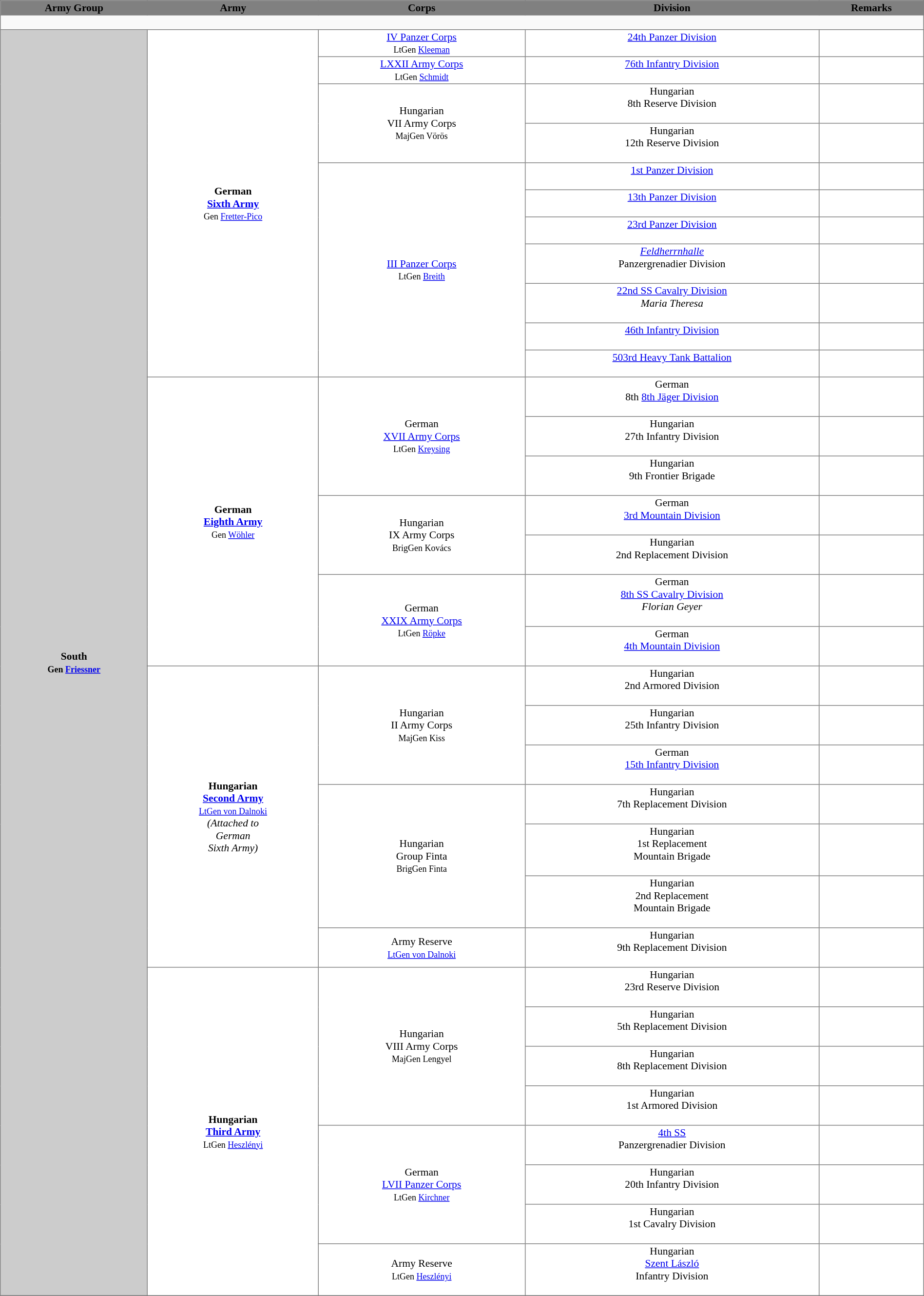<table border="1" cellpadding="1" cellspacing="0" width="100%" style="font-size: 90%; border: gray solid 1px; border-collapse: collapse; text-align: center;">
<tr style="background-color:grey; color:black;">
<th>Army Group</th>
<th>Army</th>
<th>Corps</th>
<th>Division</th>
<th>Remarks</th>
</tr>
<tr>
<th colspan="14" style="background: #f9f9f9; text-align: left;"> </th>
</tr>
<tr>
<th ROWSPAN=33 style="background:#ccc;" style="border-bottom:1px solid gray;">South<br><small>Gen <a href='#'>Friessner</a></small></th>
<td ROWSPAN=11><strong>German</strong><br><strong><a href='#'>Sixth Army</a></strong><br><small>Gen <a href='#'>Fretter-Pico</a></small></td>
<td ROWSPAN=1><a href='#'>IV Panzer Corps</a><br><small>LtGen <a href='#'>Kleeman</a></small></td>
<td><a href='#'>24th Panzer Division</a><br><small> </small></td>
<td></td>
</tr>
<tr>
<td ROWSPAN=1><a href='#'>LXXII Army Corps</a><br><small>LtGen <a href='#'>Schmidt</a></small></td>
<td><a href='#'>76th Infantry Division</a><br><small> </small></td>
<td></td>
</tr>
<tr>
<td ROWSPAN=2>Hungarian<br>VII Army Corps<br><small>MajGen Vörös</small></td>
<td>Hungarian<br>8th Reserve Division<br><small> </small></td>
<td></td>
</tr>
<tr>
<td>Hungarian<br>12th Reserve Division<br><small> </small></td>
<td></td>
</tr>
<tr>
<td ROWSPAN=7><a href='#'>III Panzer Corps</a><br><small>LtGen <a href='#'>Breith</a></small></td>
<td><a href='#'>1st Panzer Division</a><br><small> </small></td>
<td></td>
</tr>
<tr>
<td><a href='#'>13th Panzer Division</a><br><small> </small></td>
<td></td>
</tr>
<tr>
<td><a href='#'>23rd Panzer Division</a><br><small> </small></td>
<td></td>
</tr>
<tr>
<td><a href='#'><em>Feldherrnhalle</em></a><br>Panzergrenadier Division<br><small> </small></td>
<td></td>
</tr>
<tr>
<td><a href='#'>22nd SS Cavalry Division</a><br><em>Maria Theresa</em><br><small> </small></td>
<td></td>
</tr>
<tr>
<td><a href='#'>46th Infantry Division</a><br><small> </small></td>
<td></td>
</tr>
<tr>
<td><a href='#'>503rd Heavy Tank Battalion</a><br><small> </small></td>
<td></td>
</tr>
<tr>
<td ROWSPAN=7><strong>German</strong><br><strong><a href='#'>Eighth Army</a></strong><br><small>Gen <a href='#'>Wöhler</a></small></td>
<td ROWSPAN=3>German<br><a href='#'>XVII Army Corps</a><br><small>LtGen <a href='#'>Kreysing</a></small></td>
<td>German<br>8th <a href='#'>8th Jäger Division</a><br><small> </small></td>
<td></td>
</tr>
<tr>
<td>Hungarian<br>27th Infantry Division<br><small> </small></td>
<td></td>
</tr>
<tr>
<td>Hungarian<br>9th Frontier Brigade<br><small> </small></td>
<td></td>
</tr>
<tr>
<td ROWSPAN=2>Hungarian<br>IX Army Corps<br><small>BrigGen Kovács</small></td>
<td>German<br><a href='#'>3rd Mountain Division</a><br><small> </small></td>
<td></td>
</tr>
<tr>
<td>Hungarian<br>2nd Replacement Division<br><small> </small></td>
<td></td>
</tr>
<tr>
<td ROWSPAN=2>German<br><a href='#'>XXIX Army Corps</a><br><small>LtGen <a href='#'>Röpke</a></small></td>
<td>German<br><a href='#'>8th SS Cavalry Division</a><br><em>Florian Geyer</em><br><small> </small></td>
<td></td>
</tr>
<tr>
<td>German<br><a href='#'>4th Mountain Division</a><br><small> </small></td>
<td></td>
</tr>
<tr>
<td ROWSPAN=7><strong>Hungarian</strong><br><strong><a href='#'>Second Army</a></strong><br><small><a href='#'>LtGen von Dalnoki</a></small><br><em>(Attached to</em><br><em>German</em><br><em>Sixth Army)</em></td>
<td ROWSPAN=3>Hungarian<br>II Army Corps<br><small>MajGen Kiss</small></td>
<td>Hungarian<br>2nd Armored Division<br><small> </small></td>
<td></td>
</tr>
<tr>
<td>Hungarian<br>25th Infantry Division<br><small> </small></td>
<td></td>
</tr>
<tr>
<td>German<br><a href='#'>15th Infantry Division</a><br><small> </small></td>
<td></td>
</tr>
<tr>
<td ROWSPAN=3>Hungarian<br>Group Finta<br><small>BrigGen Finta</small></td>
<td>Hungarian<br>7th Replacement Division<br><small> </small></td>
<td></td>
</tr>
<tr>
<td>Hungarian<br>1st Replacement<br>Mountain Brigade<br><small> </small></td>
<td></td>
</tr>
<tr>
<td>Hungarian<br>2nd Replacement<br>Mountain Brigade<br><small> </small></td>
<td></td>
</tr>
<tr>
<td ROWSPAN=1>Army Reserve<br><small><a href='#'>LtGen von Dalnoki</a></small></td>
<td>Hungarian<br>9th Replacement Division<br><small> </small></td>
<td></td>
</tr>
<tr>
<td ROWSPAN=8><strong>Hungarian</strong><br><strong><a href='#'>Third Army</a></strong><br><small>LtGen <a href='#'>Heszlényi</a></small></td>
<td ROWSPAN=4>Hungarian<br>VIII Army Corps<br><small>MajGen Lengyel</small></td>
<td>Hungarian<br>23rd Reserve Division<br><small> </small></td>
<td></td>
</tr>
<tr>
<td>Hungarian<br>5th Replacement Division<br><small> </small></td>
<td></td>
</tr>
<tr>
<td>Hungarian<br>8th Replacement Division<br><small> </small></td>
<td></td>
</tr>
<tr>
<td>Hungarian<br>1st Armored Division<br><small> </small></td>
<td></td>
</tr>
<tr>
<td ROWSPAN=3>German<br> <a href='#'>LVII Panzer Corps</a><br><small>LtGen <a href='#'>Kirchner</a></small></td>
<td><a href='#'>4th SS</a><br>Panzergrenadier Division<br><small> </small></td>
<td></td>
</tr>
<tr>
<td>Hungarian<br>20th Infantry Division<br><small> </small></td>
<td></td>
</tr>
<tr>
<td>Hungarian<br>1st Cavalry Division<br><small> </small></td>
<td></td>
</tr>
<tr>
<td ROWSPAN=1>Army Reserve<br><small>LtGen <a href='#'>Heszlényi</a></small></td>
<td>Hungarian<br><a href='#'>Szent László</a><br>Infantry Division<br><small> </small></td>
<td></td>
</tr>
<tr>
</tr>
</table>
